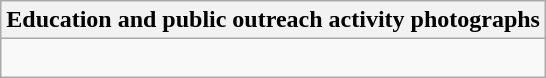<table class="wikitable collapsible collapsed">
<tr>
<th>Education and public outreach activity photographs</th>
</tr>
<tr>
<td><br></td>
</tr>
</table>
